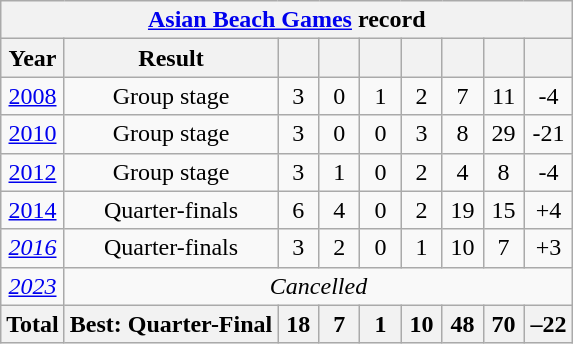<table class="wikitable" style="text-align: center;">
<tr>
<th colspan="9"><a href='#'>Asian Beach Games</a> record</th>
</tr>
<tr>
<th>Year</th>
<th>Result</th>
<th width="20"></th>
<th width="20"></th>
<th width="20"></th>
<th width="20"></th>
<th width="20"></th>
<th width="20"></th>
<th width="25"></th>
</tr>
<tr>
<td> <a href='#'>2008</a></td>
<td>Group stage</td>
<td>3</td>
<td>0</td>
<td>1</td>
<td>2</td>
<td>7</td>
<td>11</td>
<td>-4</td>
</tr>
<tr>
<td> <a href='#'>2010</a></td>
<td>Group stage</td>
<td>3</td>
<td>0</td>
<td>0</td>
<td>3</td>
<td>8</td>
<td>29</td>
<td>-21</td>
</tr>
<tr>
<td> <a href='#'>2012</a></td>
<td>Group stage</td>
<td>3</td>
<td>1</td>
<td>0</td>
<td>2</td>
<td>4</td>
<td>8</td>
<td>-4</td>
</tr>
<tr>
<td> <a href='#'>2014</a></td>
<td>Quarter-finals</td>
<td>6</td>
<td>4</td>
<td>0</td>
<td>2</td>
<td>19</td>
<td>15</td>
<td>+4</td>
</tr>
<tr>
<td> <a href='#'><em>2016</em></a></td>
<td>Quarter-finals</td>
<td>3</td>
<td>2</td>
<td>0</td>
<td>1</td>
<td>10</td>
<td>7</td>
<td>+3</td>
</tr>
<tr>
<td> <a href='#'><em>2023</em></a></td>
<td colspan="8" rowspan="1"><em>Cancelled</em></td>
</tr>
<tr>
<th>Total</th>
<th>Best: Quarter-Final</th>
<th>18</th>
<th>7</th>
<th>1</th>
<th>10</th>
<th>48</th>
<th>70</th>
<th>–22</th>
</tr>
</table>
